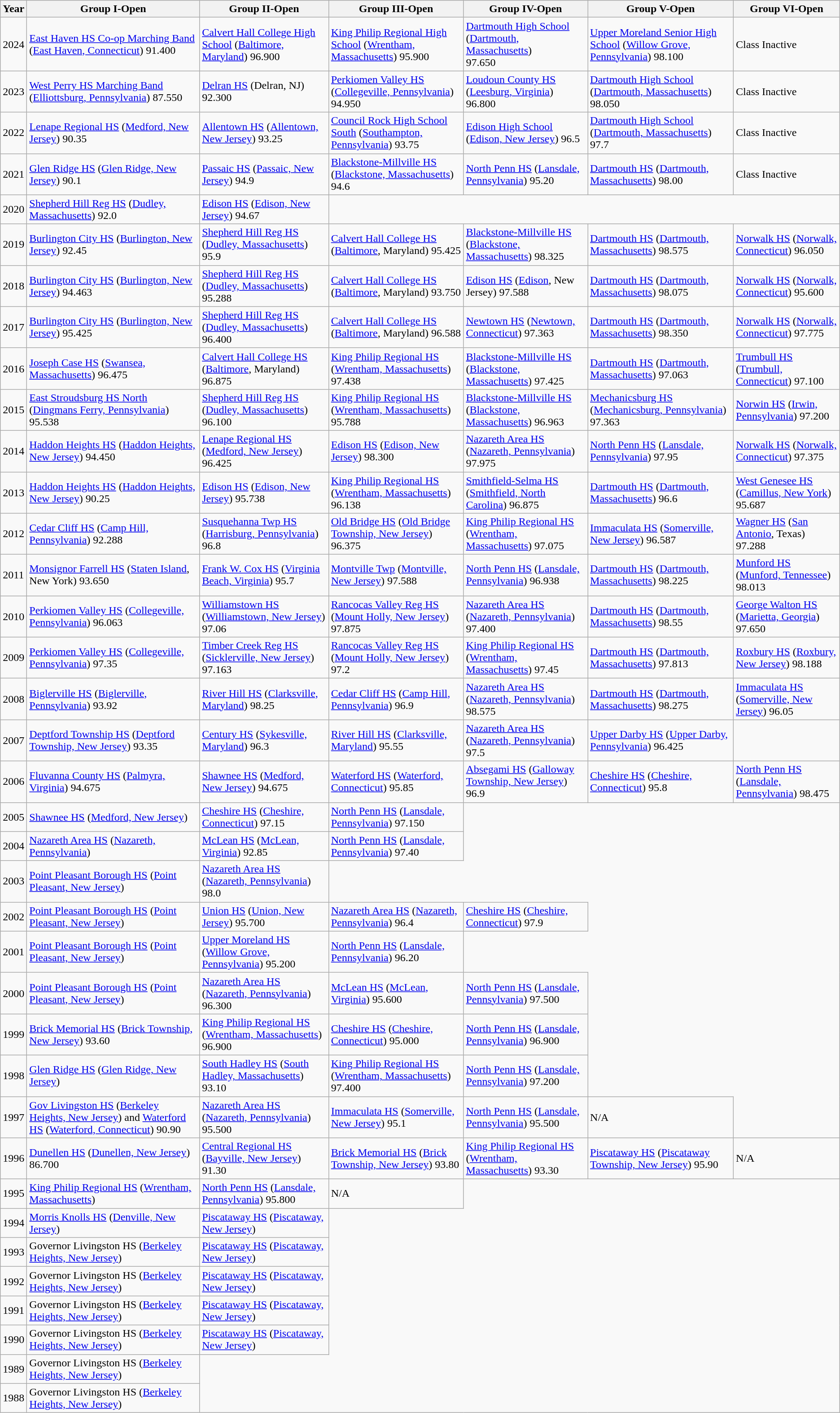<table class="wikitable">
<tr>
<th>Year</th>
<th>Group I-Open</th>
<th>Group II-Open</th>
<th>Group III-Open</th>
<th>Group IV-Open</th>
<th>Group V-Open</th>
<th>Group VI-Open</th>
</tr>
<tr>
<td>2024</td>
<td><a href='#'>East Haven HS Co-op Marching Band</a> (<a href='#'>East Haven, Connecticut</a>) 91.400</td>
<td><a href='#'>Calvert Hall College High School</a> (<a href='#'>Baltimore, Maryland</a>) 96.900</td>
<td><a href='#'>King Philip Regional High School</a> (<a href='#'>Wrentham, Massachusetts</a>) 95.900</td>
<td><a href='#'>Dartmouth High School</a> (<a href='#'>Dartmouth, Massachusetts</a>)<br>97.650</td>
<td><a href='#'>Upper Moreland Senior High School</a> (<a href='#'>Willow Grove, Pennsylvania</a>) 98.100</td>
<td>Class Inactive</td>
</tr>
<tr>
<td>2023</td>
<td><a href='#'>West Perry HS Marching Band</a> (<a href='#'>Elliottsburg, Pennsylvania</a>) 87.550</td>
<td><a href='#'>Delran HS</a> (Delran, NJ)<br>92.300</td>
<td><a href='#'>Perkiomen Valley HS</a> (<a href='#'>Collegeville, Pennsylvania</a>)<br>94.950</td>
<td><a href='#'>Loudoun County HS</a> (<a href='#'>Leesburg, Virginia</a>)<br>96.800</td>
<td><a href='#'>Dartmouth High School</a> (<a href='#'>Dartmouth, Massachusetts</a>)<br>98.050</td>
<td>Class Inactive</td>
</tr>
<tr>
<td>2022</td>
<td><a href='#'>Lenape Regional HS</a> (<a href='#'>Medford, New Jersey</a>) 90.35</td>
<td><a href='#'>Allentown HS</a> (<a href='#'>Allentown, New Jersey</a>) 93.25</td>
<td><a href='#'>Council Rock High School South</a> (<a href='#'>Southampton, Pennsylvania</a>) 93.75</td>
<td><a href='#'>Edison High School</a> (<a href='#'>Edison, New Jersey</a>) 96.5</td>
<td><a href='#'>Dartmouth High School</a> (<a href='#'>Dartmouth, Massachusetts</a>) 97.7</td>
<td>Class Inactive</td>
</tr>
<tr>
<td>2021</td>
<td><a href='#'>Glen Ridge HS</a> (<a href='#'>Glen Ridge, New Jersey</a>) 90.1</td>
<td><a href='#'>Passaic HS</a> (<a href='#'>Passaic, New Jersey</a>) 94.9</td>
<td><a href='#'>Blackstone-Millville HS</a> (<a href='#'>Blackstone, Massachusetts</a>) 94.6</td>
<td><a href='#'>North Penn HS</a> (<a href='#'>Lansdale, Pennsylvania</a>) 95.20</td>
<td><a href='#'>Dartmouth HS</a> (<a href='#'>Dartmouth, Massachusetts</a>) 98.00</td>
<td>Class Inactive</td>
</tr>
<tr>
<td>2020</td>
<td><a href='#'>Shepherd Hill Reg HS</a> (<a href='#'>Dudley, Massachusetts</a>) 92.0</td>
<td><a href='#'>Edison HS</a> (<a href='#'>Edison, New Jersey</a>) 94.67</td>
</tr>
<tr>
<td>2019</td>
<td><a href='#'>Burlington City HS</a> (<a href='#'>Burlington, New Jersey</a>) 92.45</td>
<td><a href='#'>Shepherd Hill Reg HS</a> (<a href='#'>Dudley, Massachusetts</a>) 95.9</td>
<td><a href='#'>Calvert Hall College HS</a> (<a href='#'>Baltimore</a>, Maryland) 95.425</td>
<td><a href='#'>Blackstone-Millville HS</a> (<a href='#'>Blackstone, Massachusetts</a>) 98.325</td>
<td><a href='#'>Dartmouth HS</a> (<a href='#'>Dartmouth, Massachusetts</a>) 98.575</td>
<td><a href='#'>Norwalk HS</a> (<a href='#'>Norwalk, Connecticut</a>) 96.050</td>
</tr>
<tr>
<td>2018</td>
<td><a href='#'>Burlington City HS</a> (<a href='#'>Burlington, New Jersey</a>) 94.463</td>
<td><a href='#'>Shepherd Hill Reg HS</a> (<a href='#'>Dudley, Massachusetts</a>) 95.288</td>
<td><a href='#'>Calvert Hall College HS</a> (<a href='#'>Baltimore</a>, Maryland) 93.750</td>
<td><a href='#'>Edison HS</a> (<a href='#'>Edison</a>, New Jersey) 97.588</td>
<td><a href='#'>Dartmouth HS</a> (<a href='#'>Dartmouth, Massachusetts</a>) 98.075</td>
<td><a href='#'>Norwalk HS</a> (<a href='#'>Norwalk, Connecticut</a>) 95.600</td>
</tr>
<tr>
<td>2017</td>
<td><a href='#'>Burlington City HS</a> (<a href='#'>Burlington, New Jersey</a>) 95.425</td>
<td><a href='#'>Shepherd Hill Reg HS</a> (<a href='#'>Dudley, Massachusetts</a>) 96.400</td>
<td><a href='#'>Calvert Hall College HS</a> (<a href='#'>Baltimore</a>, Maryland) 96.588</td>
<td><a href='#'>Newtown HS</a> (<a href='#'>Newtown, Connecticut</a>) 97.363</td>
<td><a href='#'>Dartmouth HS</a> (<a href='#'>Dartmouth, Massachusetts</a>) 98.350</td>
<td><a href='#'>Norwalk HS</a> (<a href='#'>Norwalk, Connecticut</a>) 97.775</td>
</tr>
<tr>
<td>2016</td>
<td><a href='#'>Joseph Case HS</a> (<a href='#'>Swansea, Massachusetts</a>) 96.475</td>
<td><a href='#'>Calvert Hall College HS</a> (<a href='#'>Baltimore</a>, Maryland) 96.875</td>
<td><a href='#'>King Philip Regional HS</a> (<a href='#'>Wrentham, Massachusetts</a>) 97.438</td>
<td><a href='#'>Blackstone-Millville HS</a> (<a href='#'>Blackstone, Massachusetts</a>) 97.425</td>
<td><a href='#'>Dartmouth HS</a> (<a href='#'>Dartmouth, Massachusetts</a>) 97.063</td>
<td><a href='#'>Trumbull HS</a> (<a href='#'>Trumbull, Connecticut</a>) 97.100</td>
</tr>
<tr>
<td>2015</td>
<td><a href='#'>East Stroudsburg HS North</a> (<a href='#'>Dingmans Ferry, Pennsylvania</a>) 95.538</td>
<td><a href='#'>Shepherd Hill Reg HS</a> (<a href='#'>Dudley, Massachusetts</a>) 96.100</td>
<td><a href='#'>King Philip Regional HS</a> (<a href='#'>Wrentham, Massachusetts</a>) 95.788</td>
<td><a href='#'>Blackstone-Millville HS</a> (<a href='#'>Blackstone, Massachusetts</a>) 96.963</td>
<td><a href='#'>Mechanicsburg HS</a> (<a href='#'>Mechanicsburg, Pennsylvania</a>) 97.363</td>
<td><a href='#'>Norwin HS</a> (<a href='#'>Irwin, Pennsylvania</a>) 97.200</td>
</tr>
<tr>
<td>2014</td>
<td><a href='#'>Haddon Heights HS</a> (<a href='#'>Haddon Heights, New Jersey</a>) 94.450</td>
<td><a href='#'>Lenape Regional HS</a> (<a href='#'>Medford, New Jersey</a>) 96.425</td>
<td><a href='#'>Edison HS</a> (<a href='#'>Edison, New Jersey</a>) 98.300</td>
<td><a href='#'>Nazareth Area HS</a> (<a href='#'>Nazareth, Pennsylvania</a>) 97.975</td>
<td><a href='#'>North Penn HS</a> (<a href='#'>Lansdale, Pennsylvania</a>) 97.95</td>
<td><a href='#'>Norwalk HS</a> (<a href='#'>Norwalk, Connecticut</a>) 97.375</td>
</tr>
<tr>
<td>2013</td>
<td><a href='#'>Haddon Heights HS</a> (<a href='#'>Haddon Heights, New Jersey</a>) 90.25</td>
<td><a href='#'>Edison HS</a> (<a href='#'>Edison, New Jersey</a>) 95.738</td>
<td><a href='#'>King Philip Regional HS</a> (<a href='#'>Wrentham, Massachusetts</a>) 96.138</td>
<td><a href='#'>Smithfield-Selma HS</a> (<a href='#'>Smithfield, North Carolina</a>) 96.875</td>
<td><a href='#'>Dartmouth HS</a> (<a href='#'>Dartmouth, Massachusetts</a>) 96.6</td>
<td><a href='#'>West Genesee HS</a> (<a href='#'>Camillus, New York</a>) 95.687</td>
</tr>
<tr>
<td>2012</td>
<td><a href='#'>Cedar Cliff HS</a> (<a href='#'>Camp Hill, Pennsylvania</a>) 92.288</td>
<td><a href='#'>Susquehanna Twp HS</a> (<a href='#'>Harrisburg, Pennsylvania</a>) 96.8</td>
<td><a href='#'>Old Bridge HS</a> (<a href='#'>Old Bridge Township, New Jersey</a>) 96.375</td>
<td><a href='#'>King Philip Regional HS</a> (<a href='#'>Wrentham, Massachusetts</a>) 97.075</td>
<td><a href='#'>Immaculata HS</a> (<a href='#'>Somerville, New Jersey</a>) 96.587</td>
<td><a href='#'>Wagner HS</a> (<a href='#'>San Antonio</a>, Texas) 97.288</td>
</tr>
<tr>
<td>2011</td>
<td><a href='#'>Monsignor Farrell HS</a> (<a href='#'>Staten Island</a>, New York) 93.650</td>
<td><a href='#'>Frank W. Cox HS</a> (<a href='#'>Virginia Beach, Virginia</a>) 95.7</td>
<td><a href='#'>Montville Twp</a> (<a href='#'>Montville, New Jersey</a>) 97.588</td>
<td><a href='#'>North Penn HS</a> (<a href='#'>Lansdale, Pennsylvania</a>) 96.938</td>
<td><a href='#'>Dartmouth HS</a> (<a href='#'>Dartmouth, Massachusetts</a>) 98.225</td>
<td><a href='#'>Munford HS</a> (<a href='#'>Munford, Tennessee</a>) 98.013</td>
</tr>
<tr>
<td>2010</td>
<td><a href='#'>Perkiomen Valley HS</a> (<a href='#'>Collegeville, Pennsylvania</a>) 96.063</td>
<td><a href='#'>Williamstown HS</a> (<a href='#'>Williamstown, New Jersey</a>) 97.06</td>
<td><a href='#'>Rancocas Valley Reg HS</a> (<a href='#'>Mount Holly, New Jersey</a>) 97.875</td>
<td><a href='#'>Nazareth Area HS</a> (<a href='#'>Nazareth, Pennsylvania</a>) 97.400</td>
<td><a href='#'>Dartmouth HS</a> (<a href='#'>Dartmouth, Massachusetts</a>) 98.55</td>
<td><a href='#'>George Walton HS</a> (<a href='#'>Marietta, Georgia</a>) 97.650</td>
</tr>
<tr>
<td>2009</td>
<td><a href='#'>Perkiomen Valley HS</a> (<a href='#'>Collegeville, Pennsylvania</a>) 97.35</td>
<td><a href='#'>Timber Creek Reg HS</a> (<a href='#'>Sicklerville, New Jersey</a>) 97.163</td>
<td><a href='#'>Rancocas Valley Reg HS</a> (<a href='#'>Mount Holly, New Jersey</a>) 97.2</td>
<td><a href='#'>King Philip Regional HS</a> (<a href='#'>Wrentham, Massachusetts</a>) 97.45</td>
<td><a href='#'>Dartmouth HS</a> (<a href='#'>Dartmouth, Massachusetts</a>) 97.813</td>
<td><a href='#'>Roxbury HS</a> (<a href='#'>Roxbury, New Jersey</a>) 98.188</td>
</tr>
<tr>
<td>2008</td>
<td><a href='#'>Biglerville HS</a> (<a href='#'>Biglerville, Pennsylvania</a>) 93.92</td>
<td><a href='#'>River Hill HS</a> (<a href='#'>Clarksville, Maryland</a>) 98.25</td>
<td><a href='#'>Cedar Cliff HS</a> (<a href='#'>Camp Hill, Pennsylvania</a>) 96.9</td>
<td><a href='#'>Nazareth Area HS</a> (<a href='#'>Nazareth, Pennsylvania</a>) 98.575</td>
<td><a href='#'>Dartmouth HS</a> (<a href='#'>Dartmouth, Massachusetts</a>) 98.275</td>
<td><a href='#'>Immaculata HS</a> (<a href='#'>Somerville, New Jersey</a>) 96.05</td>
</tr>
<tr>
<td>2007</td>
<td><a href='#'>Deptford Township HS</a> (<a href='#'>Deptford Township, New Jersey</a>) 93.35</td>
<td><a href='#'>Century HS</a> (<a href='#'>Sykesville, Maryland</a>) 96.3</td>
<td><a href='#'>River Hill HS</a> (<a href='#'>Clarksville, Maryland</a>) 95.55</td>
<td><a href='#'>Nazareth Area HS</a> (<a href='#'>Nazareth, Pennsylvania</a>) 97.5</td>
<td><a href='#'>Upper Darby HS</a> (<a href='#'>Upper Darby, Pennsylvania</a>) 96.425</td>
</tr>
<tr>
<td>2006</td>
<td><a href='#'>Fluvanna County HS</a> (<a href='#'>Palmyra, Virginia</a>) 94.675</td>
<td><a href='#'>Shawnee HS</a> (<a href='#'>Medford, New Jersey</a>) 94.675</td>
<td><a href='#'>Waterford HS</a> (<a href='#'>Waterford, Connecticut</a>) 95.85</td>
<td><a href='#'>Absegami HS</a> (<a href='#'>Galloway Township, New Jersey</a>) 96.9</td>
<td><a href='#'>Cheshire HS</a> (<a href='#'>Cheshire, Connecticut</a>) 95.8</td>
<td><a href='#'>North Penn HS</a> (<a href='#'>Lansdale, Pennsylvania</a>) 98.475</td>
</tr>
<tr>
<td>2005</td>
<td><a href='#'>Shawnee HS</a> (<a href='#'>Medford, New Jersey</a>)</td>
<td><a href='#'>Cheshire HS</a> (<a href='#'>Cheshire, Connecticut</a>)  97.15</td>
<td><a href='#'>North Penn HS</a> (<a href='#'>Lansdale, Pennsylvania</a>) 97.150</td>
</tr>
<tr>
<td>2004</td>
<td><a href='#'>Nazareth Area HS</a> (<a href='#'>Nazareth, Pennsylvania</a>)</td>
<td><a href='#'>McLean HS</a> (<a href='#'>McLean, Virginia</a>) 92.85</td>
<td><a href='#'>North Penn HS</a> (<a href='#'>Lansdale, Pennsylvania</a>) 97.40</td>
</tr>
<tr>
<td>2003</td>
<td><a href='#'>Point Pleasant Borough HS</a> (<a href='#'>Point Pleasant, New Jersey</a>)</td>
<td><a href='#'>Nazareth Area HS</a> (<a href='#'>Nazareth, Pennsylvania</a>) 98.0</td>
</tr>
<tr>
<td>2002</td>
<td><a href='#'>Point Pleasant Borough HS</a> (<a href='#'>Point Pleasant, New Jersey</a>)</td>
<td><a href='#'>Union HS</a> (<a href='#'>Union, New Jersey</a>) 95.700</td>
<td><a href='#'>Nazareth Area HS</a> (<a href='#'>Nazareth, Pennsylvania</a>) 96.4</td>
<td><a href='#'>Cheshire HS</a> (<a href='#'>Cheshire, Connecticut</a>) 97.9</td>
</tr>
<tr>
<td>2001</td>
<td><a href='#'>Point Pleasant Borough HS</a> (<a href='#'>Point Pleasant, New Jersey</a>)</td>
<td><a href='#'>Upper Moreland HS</a> (<a href='#'>Willow Grove, Pennsylvania</a>) 95.200</td>
<td><a href='#'>North Penn HS</a> (<a href='#'>Lansdale, Pennsylvania</a>) 96.20</td>
</tr>
<tr>
<td>2000</td>
<td><a href='#'>Point Pleasant Borough HS</a> (<a href='#'>Point Pleasant, New Jersey</a>)</td>
<td><a href='#'>Nazareth Area HS</a> (<a href='#'>Nazareth, Pennsylvania</a>) 96.300</td>
<td><a href='#'>McLean HS</a> (<a href='#'>McLean, Virginia</a>) 95.600</td>
<td><a href='#'>North Penn HS</a> (<a href='#'>Lansdale, Pennsylvania</a>) 97.500</td>
</tr>
<tr>
<td>1999</td>
<td><a href='#'>Brick Memorial HS</a> (<a href='#'>Brick Township, New Jersey</a>) 93.60</td>
<td><a href='#'>King Philip Regional HS</a> (<a href='#'>Wrentham, Massachusetts</a>) 96.900</td>
<td><a href='#'>Cheshire HS</a> (<a href='#'>Cheshire, Connecticut</a>) 95.000</td>
<td><a href='#'>North Penn HS</a> (<a href='#'>Lansdale, Pennsylvania</a>) 96.900</td>
</tr>
<tr>
<td>1998</td>
<td><a href='#'>Glen Ridge HS</a> (<a href='#'>Glen Ridge, New Jersey</a>)</td>
<td><a href='#'>South Hadley HS</a> (<a href='#'>South Hadley, Massachusetts</a>) 93.10</td>
<td><a href='#'>King Philip Regional HS</a> (<a href='#'>Wrentham, Massachusetts</a>) 97.400</td>
<td><a href='#'>North Penn HS</a> (<a href='#'>Lansdale, Pennsylvania</a>) 97.200</td>
</tr>
<tr>
<td>1997</td>
<td><a href='#'>Gov Livingston HS</a> (<a href='#'>Berkeley Heights, New Jersey</a>) and <a href='#'>Waterford HS</a> (<a href='#'>Waterford, Connecticut</a>) 90.90</td>
<td><a href='#'>Nazareth Area HS</a> (<a href='#'>Nazareth, Pennsylvania</a>)  95.500</td>
<td><a href='#'>Immaculata HS</a> (<a href='#'>Somerville, New Jersey</a>) 95.1</td>
<td><a href='#'>North Penn HS</a> (<a href='#'>Lansdale, Pennsylvania</a>) 95.500</td>
<td>N/A</td>
</tr>
<tr>
<td>1996</td>
<td><a href='#'>Dunellen HS</a> (<a href='#'>Dunellen, New Jersey</a>) 86.700</td>
<td><a href='#'>Central Regional HS</a> (<a href='#'>Bayville, New Jersey</a>) 91.30</td>
<td><a href='#'>Brick Memorial HS</a> (<a href='#'>Brick Township, New Jersey</a>) 93.80</td>
<td><a href='#'>King Philip Regional HS</a> (<a href='#'>Wrentham, Massachusetts</a>) 93.30</td>
<td><a href='#'>Piscataway HS</a> (<a href='#'>Piscataway Township, New Jersey</a>) 95.90</td>
<td>N/A</td>
</tr>
<tr>
<td>1995</td>
<td><a href='#'>King Philip Regional HS</a> (<a href='#'>Wrentham, Massachusetts</a>)</td>
<td><a href='#'>North Penn HS</a> (<a href='#'>Lansdale, Pennsylvania</a>) 95.800</td>
<td>N/A</td>
</tr>
<tr>
<td>1994</td>
<td><a href='#'>Morris Knolls HS</a> (<a href='#'>Denville, New Jersey</a>)</td>
<td><a href='#'>Piscataway HS</a> (<a href='#'>Piscataway, New Jersey</a>)</td>
</tr>
<tr>
<td>1993</td>
<td>Governor Livingston HS (<a href='#'>Berkeley Heights, New Jersey</a>)</td>
<td><a href='#'>Piscataway HS</a> (<a href='#'>Piscataway, New Jersey</a>)</td>
</tr>
<tr>
<td>1992</td>
<td>Governor Livingston HS (<a href='#'>Berkeley Heights, New Jersey</a>)</td>
<td><a href='#'>Piscataway HS</a> (<a href='#'>Piscataway, New Jersey</a>)</td>
</tr>
<tr>
<td>1991</td>
<td>Governor Livingston HS (<a href='#'>Berkeley Heights, New Jersey</a>)</td>
<td><a href='#'>Piscataway HS</a> (<a href='#'>Piscataway, New Jersey</a>)</td>
</tr>
<tr>
<td>1990</td>
<td>Governor Livingston HS (<a href='#'>Berkeley Heights, New Jersey</a>)</td>
<td><a href='#'>Piscataway HS</a> (<a href='#'>Piscataway, New Jersey</a>)</td>
</tr>
<tr>
<td>1989</td>
<td>Governor Livingston HS (<a href='#'>Berkeley Heights, New Jersey</a>)</td>
</tr>
<tr>
<td>1988</td>
<td>Governor Livingston HS (<a href='#'>Berkeley Heights, New Jersey</a>)</td>
</tr>
</table>
